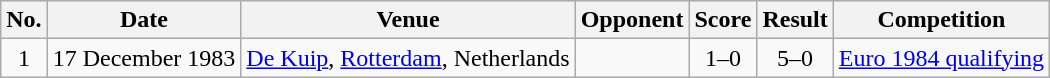<table class="wikitable sortable">
<tr>
<th scope="col">No.</th>
<th scope="col">Date</th>
<th scope="col">Venue</th>
<th scope="col">Opponent</th>
<th scope="col">Score</th>
<th scope="col">Result</th>
<th scope="col">Competition</th>
</tr>
<tr>
<td style="text-align:center">1</td>
<td>17 December 1983</td>
<td><a href='#'>De Kuip</a>, <a href='#'>Rotterdam</a>, Netherlands</td>
<td></td>
<td style="text-align:center">1–0</td>
<td style="text-align:center">5–0</td>
<td><a href='#'>Euro 1984 qualifying</a></td>
</tr>
</table>
